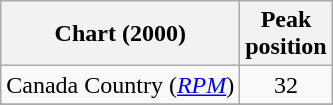<table class="wikitable sortable">
<tr>
<th align="left">Chart (2000)</th>
<th align="center">Peak<br>position</th>
</tr>
<tr>
<td>Canada Country (<em><a href='#'>RPM</a></em>)</td>
<td align="center">32</td>
</tr>
<tr>
</tr>
<tr>
</tr>
</table>
